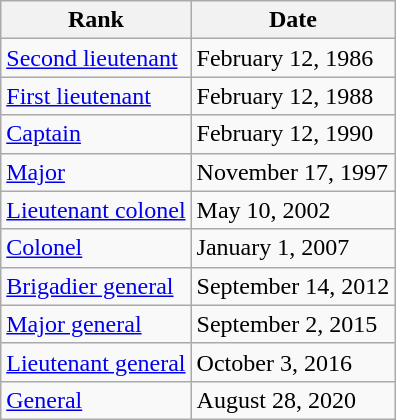<table class="wikitable">
<tr>
<th>Rank</th>
<th>Date</th>
</tr>
<tr>
<td> <a href='#'>Second lieutenant</a></td>
<td>February 12, 1986</td>
</tr>
<tr>
<td> <a href='#'>First lieutenant</a></td>
<td>February 12, 1988</td>
</tr>
<tr>
<td> <a href='#'>Captain</a></td>
<td>February 12, 1990</td>
</tr>
<tr>
<td> <a href='#'>Major</a></td>
<td>November 17, 1997</td>
</tr>
<tr>
<td> <a href='#'>Lieutenant colonel</a></td>
<td>May 10, 2002</td>
</tr>
<tr>
<td> <a href='#'>Colonel</a></td>
<td>January 1, 2007</td>
</tr>
<tr>
<td> <a href='#'>Brigadier general</a></td>
<td>September 14, 2012</td>
</tr>
<tr>
<td> <a href='#'>Major general</a></td>
<td>September 2, 2015</td>
</tr>
<tr>
<td> <a href='#'>Lieutenant general</a></td>
<td>October 3, 2016</td>
</tr>
<tr>
<td> <a href='#'>General</a></td>
<td>August 28, 2020</td>
</tr>
</table>
